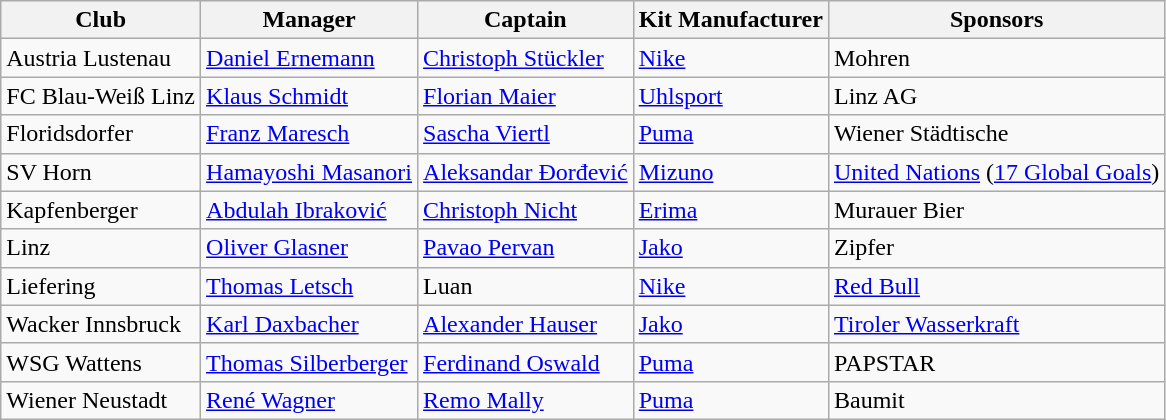<table class="wikitable sortable" style="text-align: left;">
<tr>
<th>Club</th>
<th>Manager</th>
<th>Captain</th>
<th>Kit Manufacturer</th>
<th>Sponsors</th>
</tr>
<tr>
<td>Austria Lustenau</td>
<td> <a href='#'>Daniel Ernemann</a></td>
<td> <a href='#'>Christoph Stückler</a></td>
<td><a href='#'>Nike</a></td>
<td>Mohren</td>
</tr>
<tr>
<td>FC Blau-Weiß Linz</td>
<td> <a href='#'>Klaus Schmidt</a></td>
<td> <a href='#'>Florian Maier</a></td>
<td><a href='#'>Uhlsport</a></td>
<td>Linz AG</td>
</tr>
<tr>
<td>Floridsdorfer</td>
<td> <a href='#'>Franz Maresch</a></td>
<td> <a href='#'>Sascha Viertl</a></td>
<td><a href='#'>Puma</a></td>
<td>Wiener Städtische</td>
</tr>
<tr>
<td>SV Horn</td>
<td> <a href='#'>Hamayoshi Masanori</a></td>
<td> <a href='#'>Aleksandar Đorđević</a></td>
<td><a href='#'>Mizuno</a></td>
<td><a href='#'>United Nations</a> (<a href='#'>17 Global Goals</a>)</td>
</tr>
<tr>
<td>Kapfenberger</td>
<td> <a href='#'>Abdulah Ibraković</a></td>
<td> <a href='#'>Christoph Nicht</a></td>
<td><a href='#'>Erima</a></td>
<td>Murauer Bier</td>
</tr>
<tr>
<td>Linz</td>
<td> <a href='#'>Oliver Glasner</a></td>
<td> <a href='#'>Pavao Pervan</a></td>
<td><a href='#'>Jako</a></td>
<td>Zipfer</td>
</tr>
<tr>
<td>Liefering</td>
<td> <a href='#'>Thomas Letsch</a></td>
<td> Luan</td>
<td><a href='#'>Nike</a></td>
<td><a href='#'>Red Bull</a></td>
</tr>
<tr>
<td>Wacker Innsbruck</td>
<td> <a href='#'>Karl Daxbacher</a></td>
<td> <a href='#'>Alexander Hauser</a></td>
<td><a href='#'>Jako</a></td>
<td><a href='#'>Tiroler Wasserkraft</a></td>
</tr>
<tr>
<td>WSG Wattens</td>
<td> <a href='#'>Thomas Silberberger</a></td>
<td> <a href='#'>Ferdinand Oswald</a></td>
<td><a href='#'>Puma</a></td>
<td>PAPSTAR</td>
</tr>
<tr>
<td>Wiener Neustadt</td>
<td> <a href='#'>René Wagner</a></td>
<td> <a href='#'>Remo Mally</a></td>
<td><a href='#'>Puma</a></td>
<td>Baumit</td>
</tr>
</table>
